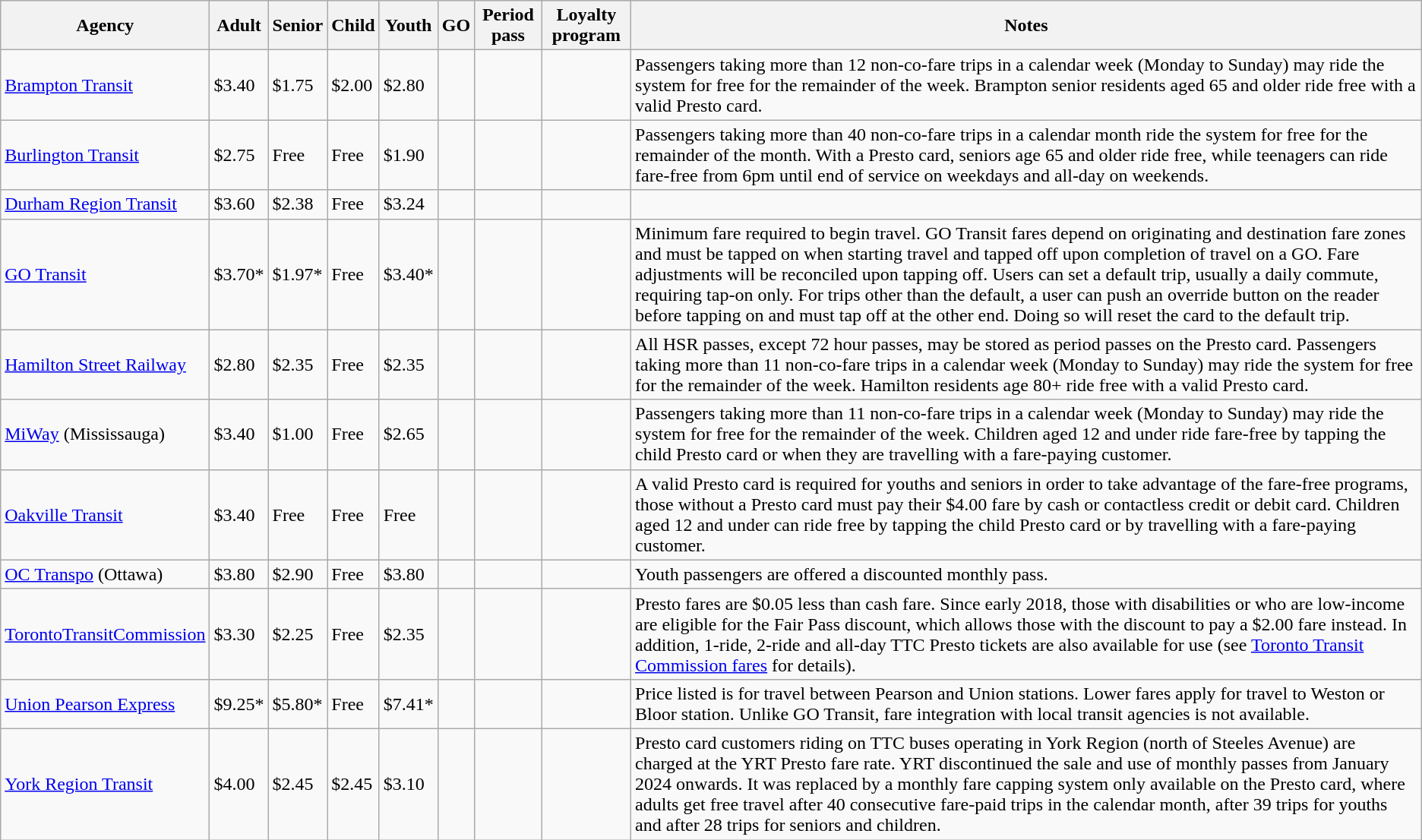<table class="wikitable">
<tr>
<th>Agency</th>
<th>Adult</th>
<th>Senior</th>
<th>Child</th>
<th>Youth</th>
<th>GO </th>
<th>Period pass</th>
<th>Loyalty program</th>
<th>Notes</th>
</tr>
<tr>
<td><a href='#'>Brampton Transit</a></td>
<td>$3.40</td>
<td>$1.75</td>
<td>$2.00</td>
<td>$2.80</td>
<td></td>
<td></td>
<td></td>
<td>Passengers taking more than 12 non-co-fare trips in a calendar week (Monday to Sunday) may ride the system for free for the remainder of the week. Brampton senior residents aged 65 and older ride free with a valid Presto card.</td>
</tr>
<tr>
<td><a href='#'>Burlington Transit</a></td>
<td>$2.75</td>
<td>Free</td>
<td>Free</td>
<td>$1.90</td>
<td></td>
<td></td>
<td></td>
<td>Passengers taking more than 40 non-co-fare trips in a calendar month ride the system for free for the remainder of the month. With a Presto card, seniors age 65 and older ride free, while teenagers can ride fare-free from 6pm until end of service on weekdays and all-day on weekends.</td>
</tr>
<tr>
<td><a href='#'>Durham Region Transit</a></td>
<td>$3.60</td>
<td>$2.38</td>
<td>Free</td>
<td>$3.24</td>
<td></td>
<td></td>
<td></td>
<td></td>
</tr>
<tr>
<td><a href='#'>GO Transit</a></td>
<td>$3.70*</td>
<td>$1.97*</td>
<td>Free</td>
<td>$3.40*</td>
<td></td>
<td></td>
<td></td>
<td>Minimum fare required to begin travel. GO Transit fares depend on originating and destination fare zones and must be tapped on when starting travel and tapped off upon completion of travel on a GO. Fare adjustments will be reconciled upon tapping off. Users can set a default trip, usually a daily commute, requiring tap-on only. For trips other than the default, a user can push an override button on the reader before tapping on and must tap off at the other end. Doing so will reset the card to the default trip.</td>
</tr>
<tr>
<td><a href='#'>Hamilton Street Railway</a></td>
<td>$2.80</td>
<td>$2.35</td>
<td>Free</td>
<td>$2.35</td>
<td></td>
<td></td>
<td></td>
<td>All HSR passes, except 72 hour passes, may be stored as period passes on the Presto card. Passengers taking more than 11 non-co-fare trips in a calendar week (Monday to Sunday) may ride the system for free for the remainder of the week. Hamilton residents age 80+ ride free with a valid Presto card.</td>
</tr>
<tr>
<td><a href='#'>MiWay</a> (Mississauga)</td>
<td>$3.40</td>
<td>$1.00</td>
<td>Free</td>
<td>$2.65</td>
<td></td>
<td></td>
<td></td>
<td>Passengers taking more than 11 non-co-fare trips in a calendar week (Monday to Sunday) may ride the system for free for the remainder of the week. Children aged 12 and under ride fare-free by tapping the child Presto card or when they are travelling with a fare-paying customer.</td>
</tr>
<tr>
<td><a href='#'>Oakville Transit</a></td>
<td>$3.40</td>
<td>Free</td>
<td>Free</td>
<td>Free</td>
<td></td>
<td></td>
<td></td>
<td>A valid Presto card is required for youths and seniors in order to take advantage of the fare-free programs, those without a Presto card must pay their $4.00 fare by cash or contactless credit or debit card. Children aged 12 and under can ride free by tapping the child Presto card or by travelling with a fare-paying customer.</td>
</tr>
<tr>
<td><a href='#'>OC Transpo</a> (Ottawa)</td>
<td>$3.80</td>
<td>$2.90</td>
<td>Free</td>
<td>$3.80</td>
<td></td>
<td></td>
<td></td>
<td>Youth passengers are offered a discounted monthly pass.</td>
</tr>
<tr>
<td><a href='#'>TorontoTransitCommission</a></td>
<td>$3.30</td>
<td>$2.25</td>
<td>Free</td>
<td>$2.35</td>
<td></td>
<td></td>
<td></td>
<td>Presto fares are $0.05 less than cash fare. Since early 2018, those with disabilities or who are low-income are eligible for the Fair Pass discount, which allows those with the discount to pay a $2.00 fare instead. In addition, 1-ride, 2-ride and all-day TTC Presto tickets are also available for use (see <a href='#'>Toronto Transit Commission fares</a> for details).</td>
</tr>
<tr>
<td><a href='#'>Union Pearson Express</a></td>
<td>$9.25*</td>
<td>$5.80*</td>
<td>Free</td>
<td>$7.41*</td>
<td></td>
<td></td>
<td></td>
<td>Price listed is for travel between Pearson and Union stations. Lower fares apply for travel to Weston or Bloor station. Unlike GO Transit, fare integration with local transit agencies is not available.</td>
</tr>
<tr>
<td><a href='#'>York Region Transit</a></td>
<td>$4.00</td>
<td>$2.45</td>
<td>$2.45</td>
<td>$3.10</td>
<td></td>
<td></td>
<td></td>
<td>Presto card customers riding on TTC buses operating in York Region (north of Steeles Avenue) are charged at the YRT Presto fare rate. YRT discontinued the sale and use of monthly passes from January 2024 onwards. It was replaced by a monthly fare capping system only available on the Presto card, where adults get free travel after 40 consecutive fare-paid trips in the calendar month, after 39 trips for youths and after 28 trips for seniors and children.</td>
</tr>
</table>
